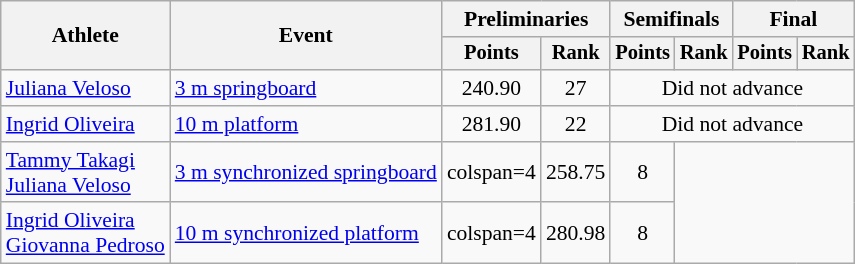<table class=wikitable style="font-size:90%">
<tr>
<th rowspan="2">Athlete</th>
<th rowspan="2">Event</th>
<th colspan="2">Preliminaries</th>
<th colspan="2">Semifinals</th>
<th colspan="2">Final</th>
</tr>
<tr style="font-size:95%">
<th>Points</th>
<th>Rank</th>
<th>Points</th>
<th>Rank</th>
<th>Points</th>
<th>Rank</th>
</tr>
<tr align=center>
<td align=left><a href='#'>Juliana Veloso</a></td>
<td align=left><a href='#'>3 m springboard</a></td>
<td>240.90</td>
<td>27</td>
<td colspan=4>Did not advance</td>
</tr>
<tr align=center>
<td align=left><a href='#'>Ingrid Oliveira</a></td>
<td align=left><a href='#'>10 m platform</a></td>
<td>281.90</td>
<td>22</td>
<td colspan=4>Did not advance</td>
</tr>
<tr align=center>
<td align=left><a href='#'>Tammy Takagi</a><br><a href='#'>Juliana Veloso</a></td>
<td align=left><a href='#'>3 m synchronized springboard</a></td>
<td>colspan=4 </td>
<td>258.75</td>
<td>8</td>
</tr>
<tr align=center>
<td align=left><a href='#'>Ingrid Oliveira</a><br><a href='#'>Giovanna Pedroso</a></td>
<td align=left><a href='#'>10 m synchronized platform</a></td>
<td>colspan=4 </td>
<td>280.98</td>
<td>8</td>
</tr>
</table>
